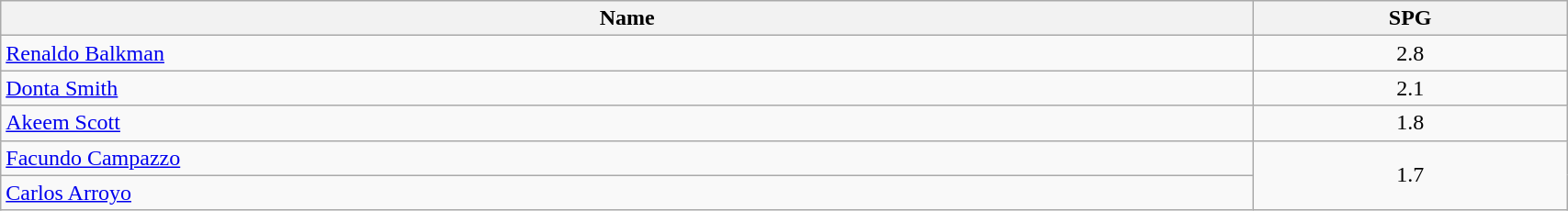<table class=wikitable width="90%">
<tr>
<th width="80%">Name</th>
<th width="20%">SPG</th>
</tr>
<tr>
<td> <a href='#'>Renaldo Balkman</a></td>
<td align=center>2.8</td>
</tr>
<tr>
<td> <a href='#'>Donta Smith</a></td>
<td align=center>2.1</td>
</tr>
<tr>
<td> <a href='#'>Akeem Scott</a></td>
<td align=center>1.8</td>
</tr>
<tr>
<td> <a href='#'>Facundo Campazzo</a></td>
<td align=center rowspan=2>1.7</td>
</tr>
<tr>
<td> <a href='#'>Carlos Arroyo</a></td>
</tr>
</table>
